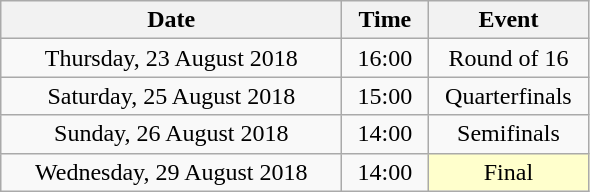<table class = "wikitable" style="text-align:center;">
<tr>
<th width=220>Date</th>
<th width=50>Time</th>
<th width=100>Event</th>
</tr>
<tr>
<td>Thursday, 23 August 2018</td>
<td>16:00</td>
<td>Round of 16</td>
</tr>
<tr>
<td>Saturday, 25 August 2018</td>
<td>15:00</td>
<td>Quarterfinals</td>
</tr>
<tr>
<td>Sunday, 26 August 2018</td>
<td>14:00</td>
<td>Semifinals</td>
</tr>
<tr>
<td>Wednesday, 29 August 2018</td>
<td>14:00</td>
<td bgcolor=ffffcc>Final</td>
</tr>
</table>
